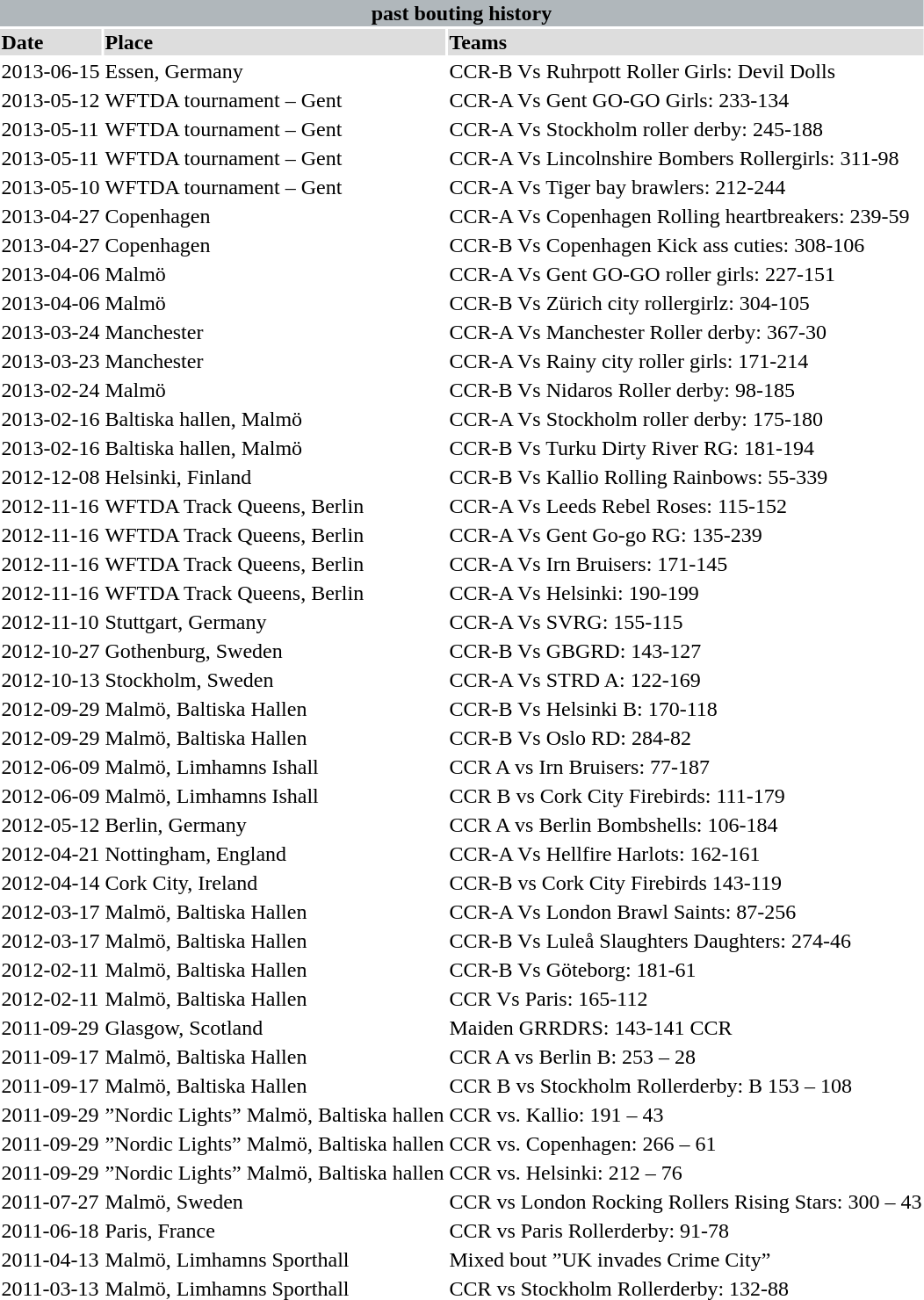<table class="toccolours collapsible collapsed">
<tr>
<th colspan="11" style="background:#B0B7BB; color:#000000;text-align:center"><strong>past bouting history </strong></th>
</tr>
<tr style="text-align:left; background:#ddd;">
<th>Date</th>
<th>Place</th>
<th>Teams</th>
</tr>
<tr>
<td>2013-06-15</td>
<td>Essen, Germany</td>
<td>CCR-B Vs Ruhrpott Roller Girls: Devil Dolls</td>
</tr>
<tr>
<td>2013-05-12</td>
<td>WFTDA tournament – Gent</td>
<td>CCR-A Vs Gent GO-GO Girls: 233-134</td>
</tr>
<tr>
<td>2013-05-11</td>
<td>WFTDA tournament – Gent</td>
<td>CCR-A Vs Stockholm roller derby: 245-188</td>
</tr>
<tr>
<td>2013-05-11</td>
<td>WFTDA tournament – Gent</td>
<td>CCR-A Vs Lincolnshire Bombers Rollergirls: 311-98</td>
</tr>
<tr>
<td>2013-05-10</td>
<td>WFTDA tournament – Gent</td>
<td>CCR-A Vs Tiger bay brawlers: 212-244</td>
</tr>
<tr>
<td>2013-04-27</td>
<td>Copenhagen</td>
<td>CCR-A Vs Copenhagen Rolling heartbreakers: 239-59</td>
</tr>
<tr>
<td>2013-04-27</td>
<td>Copenhagen</td>
<td>CCR-B Vs Copenhagen Kick ass cuties: 308-106</td>
</tr>
<tr>
<td>2013-04-06</td>
<td>Malmö</td>
<td>CCR-A Vs Gent GO-GO roller girls: 227-151</td>
</tr>
<tr>
<td>2013-04-06</td>
<td>Malmö</td>
<td>CCR-B Vs Zürich city rollergirlz: 304-105</td>
</tr>
<tr>
<td>2013-03-24</td>
<td>Manchester</td>
<td>CCR-A Vs Manchester Roller derby: 367-30</td>
</tr>
<tr>
<td>2013-03-23</td>
<td>Manchester</td>
<td>CCR-A Vs Rainy city roller girls: 171-214</td>
</tr>
<tr>
<td>2013-02-24</td>
<td>Malmö</td>
<td>CCR-B Vs Nidaros Roller derby: 98-185</td>
</tr>
<tr>
<td>2013-02-16</td>
<td>Baltiska hallen, Malmö</td>
<td>CCR-A Vs Stockholm roller derby: 175-180</td>
</tr>
<tr>
<td>2013-02-16</td>
<td>Baltiska hallen, Malmö</td>
<td>CCR-B Vs Turku Dirty River RG: 181-194</td>
</tr>
<tr>
<td>2012-12-08</td>
<td>Helsinki, Finland</td>
<td>CCR-B Vs Kallio Rolling Rainbows: 55-339</td>
</tr>
<tr>
<td>2012-11-16</td>
<td>WFTDA Track Queens, Berlin</td>
<td>CCR-A Vs Leeds Rebel Roses: 115-152</td>
</tr>
<tr>
<td>2012-11-16</td>
<td>WFTDA Track Queens, Berlin</td>
<td>CCR-A Vs Gent Go-go RG: 135-239</td>
</tr>
<tr>
<td>2012-11-16</td>
<td>WFTDA Track Queens, Berlin</td>
<td>CCR-A Vs Irn Bruisers: 171-145</td>
</tr>
<tr>
<td>2012-11-16</td>
<td>WFTDA Track Queens, Berlin</td>
<td>CCR-A Vs Helsinki: 190-199</td>
</tr>
<tr>
<td>2012-11-10</td>
<td>Stuttgart, Germany</td>
<td>CCR-A Vs SVRG: 155-115</td>
</tr>
<tr>
<td>2012-10-27</td>
<td>Gothenburg, Sweden</td>
<td>CCR-B Vs GBGRD: 143-127</td>
</tr>
<tr>
<td>2012-10-13</td>
<td>Stockholm, Sweden</td>
<td>CCR-A Vs STRD A: 122-169</td>
</tr>
<tr>
<td>2012-09-29</td>
<td>Malmö, Baltiska Hallen</td>
<td>CCR-B Vs Helsinki B: 170-118</td>
</tr>
<tr>
<td>2012-09-29</td>
<td>Malmö, Baltiska Hallen</td>
<td>CCR-B Vs Oslo RD: 284-82</td>
</tr>
<tr>
<td>2012-06-09</td>
<td>Malmö, Limhamns Ishall</td>
<td>CCR A vs Irn Bruisers: 77-187</td>
</tr>
<tr>
<td>2012-06-09</td>
<td>Malmö, Limhamns Ishall</td>
<td>CCR B vs Cork City Firebirds: 111-179</td>
</tr>
<tr>
<td>2012-05-12</td>
<td>Berlin, Germany</td>
<td>CCR A vs Berlin Bombshells: 106-184</td>
</tr>
<tr>
<td>2012-04-21</td>
<td>Nottingham, England</td>
<td>CCR-A Vs Hellfire Harlots: 162-161</td>
</tr>
<tr>
<td>2012-04-14</td>
<td>Cork City, Ireland</td>
<td>CCR-B vs Cork City Firebirds 143-119</td>
</tr>
<tr>
<td>2012-03-17</td>
<td>Malmö, Baltiska Hallen</td>
<td>CCR-A Vs London Brawl Saints: 87-256</td>
</tr>
<tr>
<td>2012-03-17</td>
<td>Malmö, Baltiska Hallen</td>
<td>CCR-B Vs Luleå Slaughters Daughters: 274-46</td>
</tr>
<tr>
<td>2012-02-11</td>
<td>Malmö, Baltiska Hallen</td>
<td>CCR-B Vs Göteborg: 181-61</td>
</tr>
<tr>
<td>2012-02-11</td>
<td>Malmö, Baltiska Hallen</td>
<td>CCR Vs Paris: 165-112</td>
</tr>
<tr>
<td>2011-09-29</td>
<td>Glasgow, Scotland</td>
<td>Maiden GRRDRS: 143-141 CCR</td>
</tr>
<tr>
<td>2011-09-17</td>
<td>Malmö, Baltiska Hallen</td>
<td>CCR A vs Berlin B: 253 – 28</td>
</tr>
<tr>
<td>2011-09-17</td>
<td>Malmö, Baltiska Hallen</td>
<td>CCR B vs Stockholm Rollerderby: B 153 – 108</td>
</tr>
<tr>
<td>2011-09-29</td>
<td>”Nordic Lights” Malmö, Baltiska hallen</td>
<td>CCR vs. Kallio: 191 – 43</td>
</tr>
<tr>
<td>2011-09-29</td>
<td>”Nordic Lights” Malmö, Baltiska hallen</td>
<td>CCR vs. Copenhagen: 266 – 61</td>
</tr>
<tr>
<td>2011-09-29</td>
<td>”Nordic Lights” Malmö, Baltiska hallen</td>
<td>CCR vs. Helsinki: 212 – 76</td>
</tr>
<tr>
<td>2011-07-27</td>
<td>Malmö, Sweden</td>
<td>CCR vs London Rocking Rollers Rising Stars: 300 – 43</td>
</tr>
<tr>
<td>2011-06-18</td>
<td>Paris, France</td>
<td>CCR vs Paris Rollerderby: 91-78</td>
</tr>
<tr>
<td>2011-04-13</td>
<td>Malmö, Limhamns Sporthall</td>
<td>Mixed bout ”UK invades Crime City”</td>
</tr>
<tr>
<td>2011-03-13</td>
<td>Malmö, Limhamns Sporthall</td>
<td>CCR vs Stockholm Rollerderby: 132-88</td>
</tr>
<tr>
</tr>
</table>
